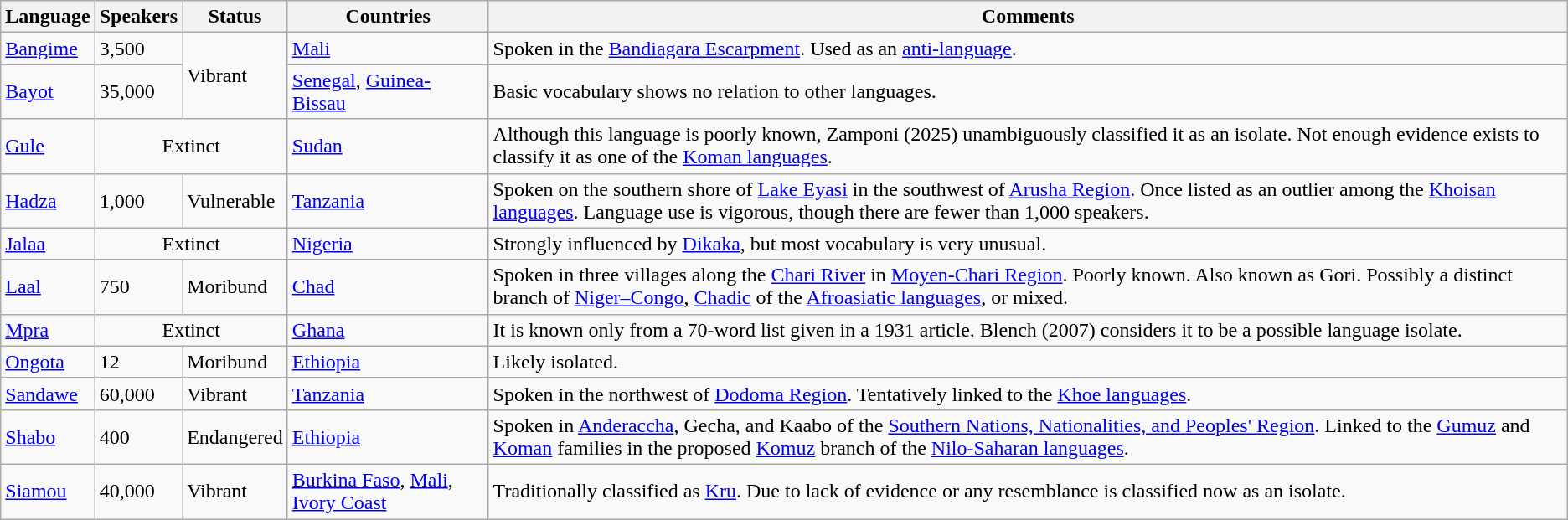<table class="wikitable sortable" RULES="ALL">
<tr>
<th>Language</th>
<th data-sort-type=number>Speakers</th>
<th>Status</th>
<th>Countries</th>
<th>Comments</th>
</tr>
<tr>
<td><a href='#'>Bangime</a></td>
<td>3,500</td>
<td data-sort-value=1 rowspan="2">Vibrant</td>
<td><a href='#'>Mali</a></td>
<td>Spoken in the <a href='#'>Bandiagara Escarpment</a>. Used as an <a href='#'>anti-language</a>.</td>
</tr>
<tr>
<td><a href='#'>Bayot</a></td>
<td>35,000</td>
<td><a href='#'>Senegal</a>, <a href='#'>Guinea-Bissau</a></td>
<td>Basic vocabulary shows no relation to other languages.</td>
</tr>
<tr>
<td><a href='#'>Gule</a></td>
<td style="text-align: center;" colspan="2" data-sort-value=6>Extinct</td>
<td><a href='#'>Sudan</a></td>
<td>Although this language is poorly known, Zamponi (2025) unambiguously classified it as an isolate. Not enough evidence exists to classify it as one of the <a href='#'>Koman languages</a>.</td>
</tr>
<tr>
<td><a href='#'>Hadza</a></td>
<td>1,000</td>
<td data-sort-value=2>Vulnerable</td>
<td><a href='#'>Tanzania</a></td>
<td>Spoken on the southern shore of <a href='#'>Lake Eyasi</a> in the southwest of <a href='#'>Arusha Region</a>. Once listed as an outlier among the <a href='#'>Khoisan languages</a>. Language use is vigorous, though there are fewer than 1,000 speakers.</td>
</tr>
<tr>
<td><a href='#'>Jalaa</a></td>
<td style="text-align: center;" colspan="2" data-sort-value=6>Extinct</td>
<td><a href='#'>Nigeria</a></td>
<td>Strongly influenced by <a href='#'>Dikaka</a>, but most vocabulary is very unusual.</td>
</tr>
<tr>
<td><a href='#'>Laal</a></td>
<td>750</td>
<td data-sort-value=4>Moribund</td>
<td><a href='#'>Chad</a></td>
<td>Spoken in three villages along the <a href='#'>Chari River</a> in <a href='#'>Moyen-Chari Region</a>. Poorly known. Also known as Gori. Possibly a distinct branch of <a href='#'>Niger–Congo</a>, <a href='#'>Chadic</a> of the <a href='#'>Afroasiatic languages</a>, or mixed.</td>
</tr>
<tr>
<td><a href='#'>Mpra</a></td>
<td style="text-align: center;" colspan="2">Extinct</td>
<td><a href='#'>Ghana</a></td>
<td>It is known only from a 70-word list given in a 1931 article. Blench (2007) considers it to be a possible language isolate.</td>
</tr>
<tr>
<td><a href='#'>Ongota</a></td>
<td>12</td>
<td>Moribund</td>
<td><a href='#'>Ethiopia</a></td>
<td>Likely isolated.</td>
</tr>
<tr>
<td><a href='#'>Sandawe</a></td>
<td>60,000</td>
<td data-sort-value=1>Vibrant</td>
<td><a href='#'>Tanzania</a></td>
<td>Spoken in the northwest of <a href='#'>Dodoma Region</a>. Tentatively linked to the <a href='#'>Khoe languages</a>.</td>
</tr>
<tr>
<td><a href='#'>Shabo</a></td>
<td>400</td>
<td data-sort-value=3>Endangered</td>
<td><a href='#'>Ethiopia</a></td>
<td>Spoken in <a href='#'>Anderaccha</a>, Gecha, and Kaabo of the <a href='#'>Southern Nations, Nationalities, and Peoples' Region</a>. Linked to the <a href='#'>Gumuz</a> and <a href='#'>Koman</a> families in the proposed <a href='#'>Komuz</a> branch of the <a href='#'>Nilo-Saharan languages</a>.</td>
</tr>
<tr>
<td><a href='#'>Siamou</a></td>
<td>40,000</td>
<td>Vibrant</td>
<td><a href='#'>Burkina Faso</a>, <a href='#'>Mali</a>, <a href='#'>Ivory Coast</a></td>
<td>Traditionally classified as <a href='#'>Kru</a>. Due to lack of evidence or any resemblance is classified now as an isolate.</td>
</tr>
</table>
